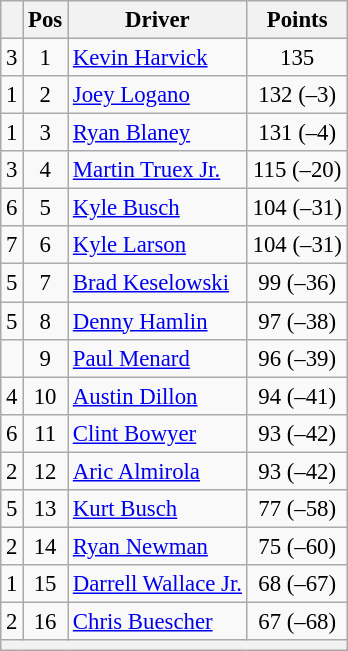<table class="wikitable" style="font-size: 95%">
<tr>
<th></th>
<th>Pos</th>
<th>Driver</th>
<th>Points</th>
</tr>
<tr>
<td align="left"> 3</td>
<td style="text-align:center;">1</td>
<td><a href='#'>Kevin Harvick</a></td>
<td style="text-align:center;">135</td>
</tr>
<tr>
<td align="left"> 1</td>
<td style="text-align:center;">2</td>
<td><a href='#'>Joey Logano</a></td>
<td style="text-align:center;">132 (–3)</td>
</tr>
<tr>
<td align="left"> 1</td>
<td style="text-align:center;">3</td>
<td><a href='#'>Ryan Blaney</a></td>
<td style="text-align:center;">131 (–4)</td>
</tr>
<tr>
<td align="left"> 3</td>
<td style="text-align:center;">4</td>
<td><a href='#'>Martin Truex Jr.</a></td>
<td style="text-align:center;">115 (–20)</td>
</tr>
<tr>
<td align="left"> 6</td>
<td style="text-align:center;">5</td>
<td><a href='#'>Kyle Busch</a></td>
<td style="text-align:center;">104 (–31)</td>
</tr>
<tr>
<td align="left"> 7</td>
<td style="text-align:center;">6</td>
<td><a href='#'>Kyle Larson</a></td>
<td style="text-align:center;">104 (–31)</td>
</tr>
<tr>
<td align="left"> 5</td>
<td style="text-align:center;">7</td>
<td><a href='#'>Brad Keselowski</a></td>
<td style="text-align:center;">99 (–36)</td>
</tr>
<tr>
<td align="left"> 5</td>
<td style="text-align:center;">8</td>
<td><a href='#'>Denny Hamlin</a></td>
<td style="text-align:center;">97 (–38)</td>
</tr>
<tr>
<td align="left"></td>
<td style="text-align:center;">9</td>
<td><a href='#'>Paul Menard</a></td>
<td style="text-align:center;">96 (–39)</td>
</tr>
<tr>
<td align="left"> 4</td>
<td style="text-align:center;">10</td>
<td><a href='#'>Austin Dillon</a></td>
<td style="text-align:center;">94 (–41)</td>
</tr>
<tr>
<td align="left"> 6</td>
<td style="text-align:center;">11</td>
<td><a href='#'>Clint Bowyer</a></td>
<td style="text-align:center;">93 (–42)</td>
</tr>
<tr>
<td align="left"> 2</td>
<td style="text-align:center;">12</td>
<td><a href='#'>Aric Almirola</a></td>
<td style="text-align:center;">93 (–42)</td>
</tr>
<tr>
<td align="left"> 5</td>
<td style="text-align:center;">13</td>
<td><a href='#'>Kurt Busch</a></td>
<td style="text-align:center;">77 (–58)</td>
</tr>
<tr>
<td align="left"> 2</td>
<td style="text-align:center;">14</td>
<td><a href='#'>Ryan Newman</a></td>
<td style="text-align:center;">75 (–60)</td>
</tr>
<tr>
<td align="left"> 1</td>
<td style="text-align:center;">15</td>
<td><a href='#'>Darrell Wallace Jr.</a></td>
<td style="text-align:center;">68 (–67)</td>
</tr>
<tr>
<td align="left"> 2</td>
<td style="text-align:center;">16</td>
<td><a href='#'>Chris Buescher</a></td>
<td style="text-align:center;">67 (–68)</td>
</tr>
<tr class="sortbottom">
<th colspan="9"></th>
</tr>
</table>
